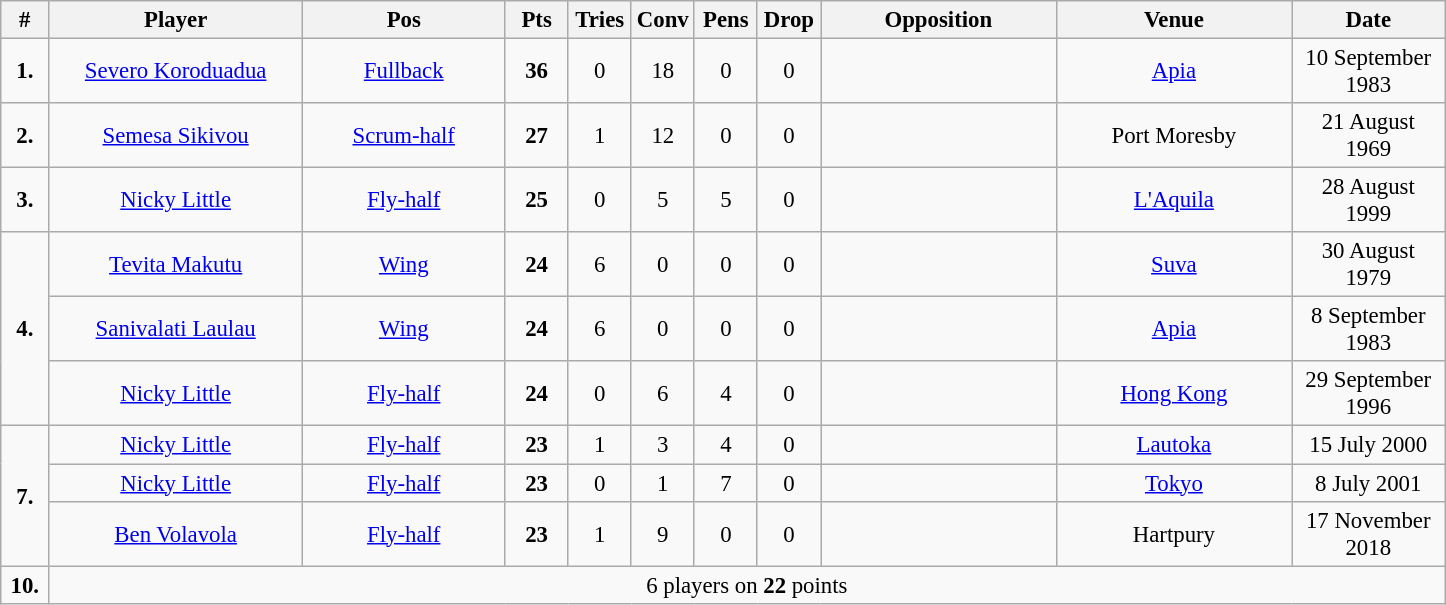<table class="wikitable" style="font-size:95%; text-align:center;">
<tr>
<th style="width:25px;">#</th>
<th style="width:162px;">Player</th>
<th style="width:128px;">Pos</th>
<th style="width:35px;">Pts</th>
<th style="width:35px;">Tries</th>
<th style="width:35px;">Conv</th>
<th style="width:35px;">Pens</th>
<th style="width:35px;">Drop</th>
<th style="width:150px;">Opposition</th>
<th style="width:150px;">Venue</th>
<th style="width:95px;">Date</th>
</tr>
<tr>
<td><strong>1.</strong></td>
<td><a href='#'>Severo Koroduadua</a></td>
<td><a href='#'>Fullback</a></td>
<td><strong>36</strong></td>
<td>0</td>
<td>18</td>
<td>0</td>
<td>0</td>
<td></td>
<td> <a href='#'>Apia</a></td>
<td>10 September 1983</td>
</tr>
<tr>
<td><strong>2.</strong></td>
<td><a href='#'>Semesa Sikivou</a></td>
<td><a href='#'>Scrum-half</a></td>
<td><strong>27</strong></td>
<td>1</td>
<td>12</td>
<td>0</td>
<td>0</td>
<td></td>
<td> Port Moresby</td>
<td>21 August 1969</td>
</tr>
<tr>
<td><strong>3.</strong></td>
<td><a href='#'>Nicky Little</a></td>
<td><a href='#'>Fly-half</a></td>
<td><strong>25</strong></td>
<td>0</td>
<td>5</td>
<td>5</td>
<td>0</td>
<td></td>
<td> <a href='#'>L'Aquila</a></td>
<td>28 August 1999</td>
</tr>
<tr>
<td rowspan=3><strong>4.</strong></td>
<td><a href='#'>Tevita Makutu</a></td>
<td><a href='#'>Wing</a></td>
<td><strong>24</strong></td>
<td>6</td>
<td>0</td>
<td>0</td>
<td>0</td>
<td></td>
<td> <a href='#'>Suva</a></td>
<td>30 August 1979</td>
</tr>
<tr>
<td><a href='#'>Sanivalati Laulau</a></td>
<td><a href='#'>Wing</a></td>
<td><strong>24</strong></td>
<td>6</td>
<td>0</td>
<td>0</td>
<td>0</td>
<td></td>
<td> <a href='#'>Apia</a></td>
<td>8 September 1983</td>
</tr>
<tr>
<td><a href='#'>Nicky Little</a></td>
<td><a href='#'>Fly-half</a></td>
<td><strong>24</strong></td>
<td>0</td>
<td>6</td>
<td>4</td>
<td>0</td>
<td></td>
<td> <a href='#'>Hong Kong</a></td>
<td>29 September 1996</td>
</tr>
<tr>
<td rowspan=3><strong>7.</strong></td>
<td><a href='#'>Nicky Little</a></td>
<td><a href='#'>Fly-half</a></td>
<td><strong>23</strong></td>
<td>1</td>
<td>3</td>
<td>4</td>
<td>0</td>
<td></td>
<td> <a href='#'>Lautoka</a></td>
<td>15 July 2000</td>
</tr>
<tr>
<td><a href='#'>Nicky Little</a></td>
<td><a href='#'>Fly-half</a></td>
<td><strong>23</strong></td>
<td>0</td>
<td>1</td>
<td>7</td>
<td>0</td>
<td></td>
<td> <a href='#'>Tokyo</a></td>
<td>8 July 2001</td>
</tr>
<tr>
<td><a href='#'>Ben Volavola</a></td>
<td><a href='#'>Fly-half</a></td>
<td><strong>23</strong></td>
<td>1</td>
<td>9</td>
<td>0</td>
<td>0</td>
<td></td>
<td> Hartpury</td>
<td>17 November 2018</td>
</tr>
<tr>
<td><strong>10.</strong></td>
<td colspan=10>6 players on <strong>22</strong> points</td>
</tr>
</table>
